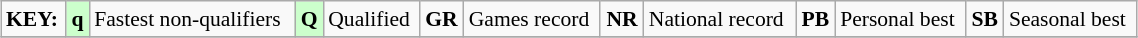<table class="wikitable" style="margin:0.5em auto; font-size:90%;position:relative;" width=60%>
<tr>
<td><strong>KEY:</strong></td>
<td bgcolor=ccffcc align=center><strong>q</strong></td>
<td>Fastest non-qualifiers</td>
<td bgcolor=ccffcc align=center><strong>Q</strong></td>
<td>Qualified</td>
<td align=center><strong>GR</strong></td>
<td>Games record</td>
<td align=center><strong>NR</strong></td>
<td>National record</td>
<td align=center><strong>PB</strong></td>
<td>Personal best</td>
<td align=center><strong>SB</strong></td>
<td>Seasonal best</td>
</tr>
<tr>
</tr>
</table>
